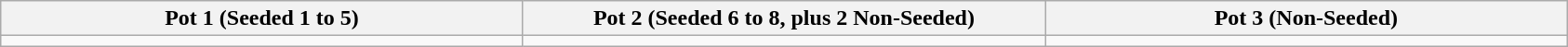<table class="wikitable">
<tr>
<th width=25%>Pot 1 (Seeded 1 to 5)</th>
<th width=25%>Pot 2 (Seeded 6 to 8, plus 2 Non-Seeded)</th>
<th width=25%>Pot 3 (Non-Seeded)</th>
</tr>
<tr style="vertical-align: top;">
<td valign=top></td>
<td></td>
<td></td>
</tr>
</table>
